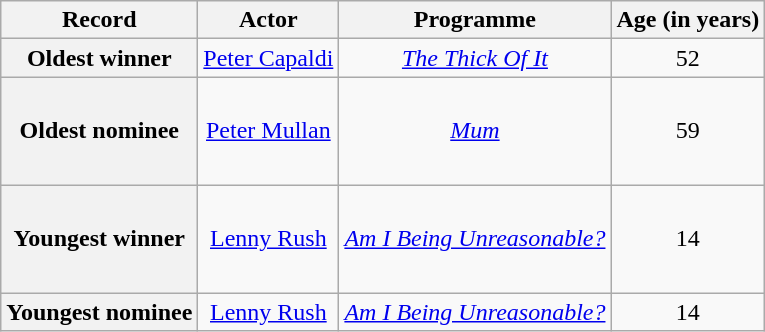<table class="wikitable sortable plainrowheaders" style="text-align:center;">
<tr>
<th scope="col">Record</th>
<th scope="col">Actor</th>
<th scope="col">Programme</th>
<th scope="col">Age (in years)</th>
</tr>
<tr>
<th row=scope>Oldest winner</th>
<td><a href='#'>Peter Capaldi</a></td>
<td><em><a href='#'>The Thick Of It</a></em></td>
<td>52</td>
</tr>
<tr style="height:4.5em;">
<th row=scope>Oldest nominee</th>
<td><a href='#'>Peter Mullan</a></td>
<td><em><a href='#'>Mum</a></em></td>
<td>59</td>
</tr>
<tr style="height:4.5em;">
<th row=scope>Youngest winner</th>
<td><a href='#'>Lenny Rush</a></td>
<td><em><a href='#'>Am I Being Unreasonable?</a></em></td>
<td>14</td>
</tr>
<tr>
<th row=scope>Youngest nominee</th>
<td><a href='#'>Lenny Rush</a></td>
<td><em><a href='#'>Am I Being Unreasonable?</a></em></td>
<td>14</td>
</tr>
</table>
